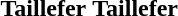<table>
<tr>
<th>Taillefer</th>
<th>Taillefer</th>
</tr>
<tr>
<td></td>
<td></td>
</tr>
</table>
